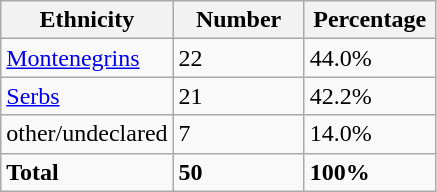<table class="wikitable">
<tr>
<th width="100px">Ethnicity</th>
<th width="80px">Number</th>
<th width="80px">Percentage</th>
</tr>
<tr>
<td><a href='#'>Montenegrins</a></td>
<td>22</td>
<td>44.0%</td>
</tr>
<tr>
<td><a href='#'>Serbs</a></td>
<td>21</td>
<td>42.2%</td>
</tr>
<tr>
<td>other/undeclared</td>
<td>7</td>
<td>14.0%</td>
</tr>
<tr>
<td><strong>Total</strong></td>
<td><strong>50</strong></td>
<td><strong>100%</strong></td>
</tr>
</table>
